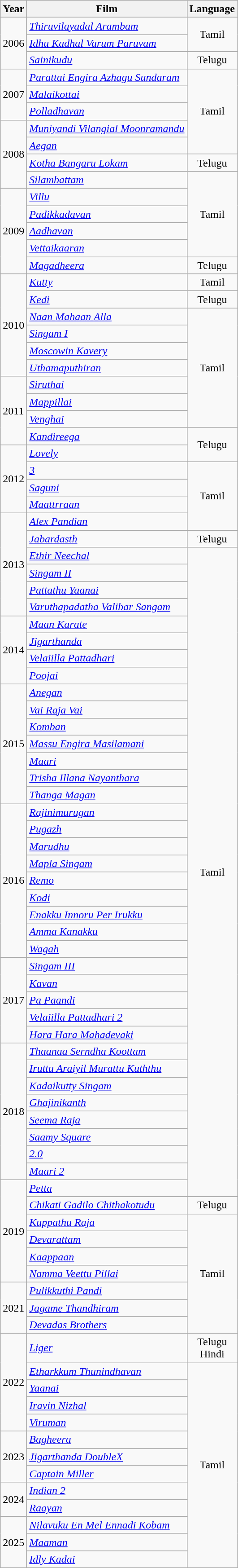<table class="wikitable sortable">
<tr>
<th>Year</th>
<th>Film</th>
<th>Language</th>
</tr>
<tr>
<td rowspan="3">2006</td>
<td><em><a href='#'>Thiruvilayadal Arambam</a></em></td>
<td rowspan="2" style="text-align:center;">Tamil</td>
</tr>
<tr>
<td><em><a href='#'>Idhu Kadhal Varum Paruvam</a></em></td>
</tr>
<tr>
<td><em><a href='#'>Sainikudu</a></em></td>
<td style="text-align:center;">Telugu</td>
</tr>
<tr>
<td rowspan="3">2007</td>
<td><em><a href='#'>Parattai Engira Azhagu Sundaram</a></em></td>
<td rowspan="5" style="text-align:center;">Tamil</td>
</tr>
<tr>
<td><em><a href='#'>Malaikottai</a></em></td>
</tr>
<tr>
<td><em><a href='#'>Polladhavan</a></em></td>
</tr>
<tr>
<td rowspan="4">2008</td>
<td><em><a href='#'>Muniyandi Vilangial Moonramandu</a></em></td>
</tr>
<tr>
<td><em><a href='#'>Aegan</a></em></td>
</tr>
<tr>
<td><em><a href='#'>Kotha Bangaru Lokam</a></em></td>
<td style="text-align:center;">Telugu</td>
</tr>
<tr>
<td><em><a href='#'>Silambattam</a></em></td>
<td rowspan="5" style="text-align:center;">Tamil</td>
</tr>
<tr>
<td rowspan="5">2009</td>
<td><em><a href='#'>Villu</a></em></td>
</tr>
<tr>
<td><em><a href='#'>Padikkadavan</a></em></td>
</tr>
<tr>
<td><em><a href='#'>Aadhavan</a> </em></td>
</tr>
<tr>
<td><em><a href='#'>Vettaikaaran</a> </em></td>
</tr>
<tr>
<td><em><a href='#'>Magadheera</a> </em></td>
<td style="text-align:center;">Telugu</td>
</tr>
<tr>
<td rowspan="6">2010</td>
<td><em><a href='#'>Kutty</a></em></td>
<td style="text-align:center;">Tamil</td>
</tr>
<tr>
<td><em><a href='#'>Kedi</a></em></td>
<td style="text-align:center;">Telugu</td>
</tr>
<tr>
<td><em><a href='#'>Naan Mahaan Alla</a></em></td>
<td rowspan="7" style="text-align:center;">Tamil</td>
</tr>
<tr>
<td><em><a href='#'>Singam I</a></em></td>
</tr>
<tr>
<td><em><a href='#'>Moscowin Kavery</a> </em></td>
</tr>
<tr>
<td><em><a href='#'>Uthamaputhiran</a></em></td>
</tr>
<tr>
<td rowspan="4">2011</td>
<td><em><a href='#'>Siruthai</a></em></td>
</tr>
<tr>
<td><em><a href='#'>Mappillai</a></em></td>
</tr>
<tr>
<td><em><a href='#'>Venghai</a> </em></td>
</tr>
<tr>
<td><em><a href='#'>Kandireega</a></em></td>
<td rowspan="2" style="text-align:center;">Telugu</td>
</tr>
<tr>
<td rowspan="4">2012</td>
<td><em><a href='#'>Lovely</a> </em></td>
</tr>
<tr>
<td><em><a href='#'>3</a></em></td>
<td rowspan="4" style="text-align:center;">Tamil</td>
</tr>
<tr>
<td><em><a href='#'>Saguni</a></em></td>
</tr>
<tr>
<td><em><a href='#'>Maattrraan</a> </em></td>
</tr>
<tr>
<td rowspan="6">2013</td>
<td><em><a href='#'>Alex Pandian</a> </em></td>
</tr>
<tr>
<td><em><a href='#'>Jabardasth</a></em></td>
<td style="text-align:center;">Telugu</td>
</tr>
<tr>
<td><em><a href='#'>Ethir Neechal</a></em></td>
<td rowspan="38" style="text-align:center;">Tamil</td>
</tr>
<tr>
<td><em><a href='#'>Singam II</a>  </em></td>
</tr>
<tr>
<td><em><a href='#'>Pattathu Yaanai</a> </em></td>
</tr>
<tr>
<td><em><a href='#'>Varuthapadatha Valibar Sangam</a> </em></td>
</tr>
<tr>
<td rowspan="4">2014</td>
<td><em><a href='#'>Maan Karate</a></em></td>
</tr>
<tr>
<td><em><a href='#'>Jigarthanda</a> </em></td>
</tr>
<tr>
<td><em><a href='#'>Velaiilla Pattadhari</a></em></td>
</tr>
<tr>
<td><em><a href='#'>Poojai</a></em></td>
</tr>
<tr>
<td rowspan="7">2015</td>
<td><em><a href='#'>Anegan</a> </em></td>
</tr>
<tr>
<td><em><a href='#'>Vai Raja Vai</a> </em></td>
</tr>
<tr>
<td><em><a href='#'>Komban</a> </em></td>
</tr>
<tr>
<td><em><a href='#'>Massu Engira Masilamani</a> </em></td>
</tr>
<tr>
<td><em><a href='#'>Maari</a> </em></td>
</tr>
<tr>
<td><em><a href='#'>Trisha Illana Nayanthara</a></em></td>
</tr>
<tr>
<td><em><a href='#'>Thanga Magan</a> </em></td>
</tr>
<tr>
<td rowspan="9">2016</td>
<td><em><a href='#'>Rajinimurugan</a>  </em></td>
</tr>
<tr>
<td><em><a href='#'>Pugazh</a> </em></td>
</tr>
<tr>
<td><em><a href='#'>Marudhu</a> </em></td>
</tr>
<tr>
<td><em><a href='#'>Mapla Singam</a></em></td>
</tr>
<tr>
<td><em> <a href='#'>Remo</a></em></td>
</tr>
<tr>
<td><em><a href='#'>Kodi</a></em></td>
</tr>
<tr>
<td><em><a href='#'>Enakku Innoru Per Irukku</a></em></td>
</tr>
<tr>
<td><em><a href='#'>Amma Kanakku</a> </em></td>
</tr>
<tr>
<td><em><a href='#'>Wagah</a></em></td>
</tr>
<tr>
<td rowspan="5">2017</td>
<td><em><a href='#'>Singam III</a></em></td>
</tr>
<tr>
<td><em><a href='#'>Kavan</a></em></td>
</tr>
<tr>
<td><em><a href='#'>Pa Paandi</a> </em></td>
</tr>
<tr>
<td><em><a href='#'>Velaiilla Pattadhari 2</a> </em></td>
</tr>
<tr>
<td><em><a href='#'>Hara Hara Mahadevaki</a></em></td>
</tr>
<tr>
<td rowspan="8">2018</td>
<td><em><a href='#'>Thaanaa Serndha Koottam</a></em></td>
</tr>
<tr>
<td><em><a href='#'>Iruttu Araiyil Murattu Kuththu</a></em></td>
</tr>
<tr>
<td><em><a href='#'>Kadaikutty Singam</a> </em></td>
</tr>
<tr>
<td><em><a href='#'>Ghajinikanth</a></em></td>
</tr>
<tr>
<td><em><a href='#'>Seema Raja</a></em></td>
</tr>
<tr>
<td><em><a href='#'>Saamy Square</a> </em></td>
</tr>
<tr>
<td><em><a href='#'>2.0</a> </em></td>
</tr>
<tr>
<td><em><a href='#'>Maari 2</a></em></td>
</tr>
<tr>
<td rowspan="6">2019</td>
<td><em><a href='#'>Petta</a></em></td>
</tr>
<tr>
<td><em><a href='#'>Chikati Gadilo Chithakotudu</a> </em></td>
<td style="text-align:center;">Telugu</td>
</tr>
<tr>
<td><em><a href='#'>Kuppathu Raja</a></em></td>
<td rowspan="7" style="text-align:center;">Tamil</td>
</tr>
<tr>
<td><em><a href='#'>Devarattam</a> </em></td>
</tr>
<tr>
<td><em><a href='#'>Kaappaan</a></em></td>
</tr>
<tr>
<td><em><a href='#'>Namma Veettu Pillai</a></em></td>
</tr>
<tr>
<td rowspan="3">2021</td>
<td><em><a href='#'>Pulikkuthi Pandi</a></em></td>
</tr>
<tr>
<td><em><a href='#'>Jagame Thandhiram</a> </em></td>
</tr>
<tr>
<td><em><a href='#'>Devadas Brothers</a> </em></td>
</tr>
<tr>
<td rowspan="5">2022</td>
<td><em><a href='#'>Liger</a></em></td>
<td style="text-align:center;">Telugu<br>Hindi</td>
</tr>
<tr>
<td><em><a href='#'>Etharkkum Thunindhavan</a></em></td>
<td rowspan="12" style="text-align:center;">Tamil</td>
</tr>
<tr>
<td><em><a href='#'>Yaanai</a></em></td>
</tr>
<tr>
<td><em><a href='#'>Iravin Nizhal</a></em></td>
</tr>
<tr>
<td><em><a href='#'>Viruman</a></em></td>
</tr>
<tr>
<td rowspan="3">2023</td>
<td><em><a href='#'>Bagheera</a></em></td>
</tr>
<tr>
<td><em><a href='#'>Jigarthanda DoubleX</a></em></td>
</tr>
<tr>
<td><em><a href='#'>Captain Miller</a></em></td>
</tr>
<tr>
<td rowspan="2">2024</td>
<td><em><a href='#'>Indian 2</a></em></td>
</tr>
<tr>
<td><em><a href='#'>Raayan</a></em></td>
</tr>
<tr>
<td rowspan="3">2025</td>
<td><em><a href='#'>Nilavuku En Mel Ennadi Kobam</a></em></td>
</tr>
<tr>
<td><em><a href='#'>Maaman</a></em></td>
</tr>
<tr>
<td><em><a href='#'>Idly Kadai</a></em></td>
</tr>
</table>
